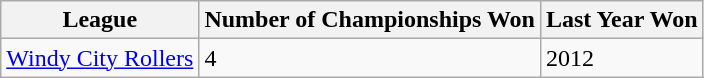<table class="wikitable">
<tr>
<th>League</th>
<th>Number of Championships Won</th>
<th>Last Year Won</th>
</tr>
<tr>
<td><a href='#'>Windy City Rollers</a></td>
<td>4</td>
<td>2012</td>
</tr>
</table>
